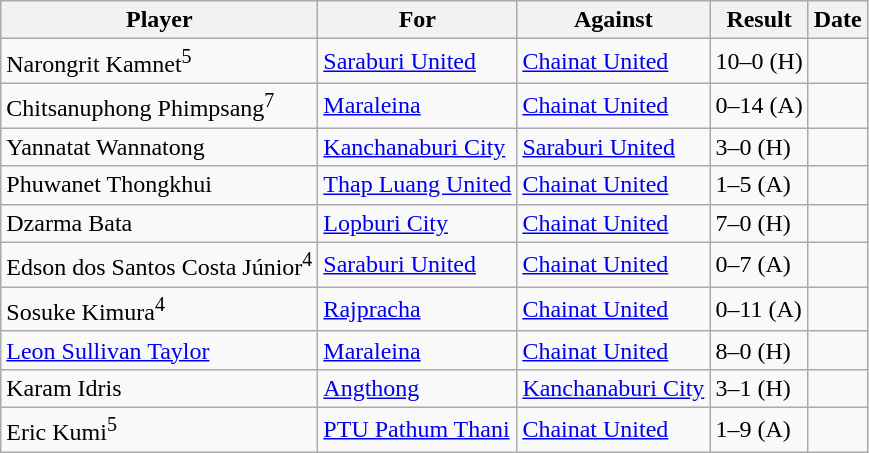<table class="wikitable">
<tr>
<th>Player</th>
<th>For</th>
<th>Against</th>
<th>Result</th>
<th>Date</th>
</tr>
<tr>
<td> Narongrit Kamnet<sup>5</sup></td>
<td><a href='#'>Saraburi United</a></td>
<td><a href='#'>Chainat United</a></td>
<td>10–0 (H)</td>
<td></td>
</tr>
<tr>
<td> Chitsanuphong Phimpsang<sup>7</sup></td>
<td><a href='#'>Maraleina</a></td>
<td><a href='#'>Chainat United</a></td>
<td>0–14 (A)</td>
<td></td>
</tr>
<tr>
<td> Yannatat Wannatong</td>
<td><a href='#'>Kanchanaburi City</a></td>
<td><a href='#'>Saraburi United</a></td>
<td>3–0 (H)</td>
<td></td>
</tr>
<tr>
<td> Phuwanet Thongkhui</td>
<td><a href='#'>Thap Luang United</a></td>
<td><a href='#'>Chainat United</a></td>
<td>1–5 (A)</td>
<td></td>
</tr>
<tr>
<td> Dzarma Bata</td>
<td><a href='#'>Lopburi City</a></td>
<td><a href='#'>Chainat United</a></td>
<td>7–0 (H)</td>
<td></td>
</tr>
<tr>
<td> Edson dos Santos Costa Júnior<sup>4</sup></td>
<td><a href='#'>Saraburi United</a></td>
<td><a href='#'>Chainat United</a></td>
<td>0–7 (A)</td>
<td></td>
</tr>
<tr>
<td> Sosuke Kimura<sup>4</sup></td>
<td><a href='#'>Rajpracha</a></td>
<td><a href='#'>Chainat United</a></td>
<td>0–11 (A)</td>
<td></td>
</tr>
<tr>
<td> <a href='#'>Leon Sullivan Taylor</a></td>
<td><a href='#'>Maraleina</a></td>
<td><a href='#'>Chainat United</a></td>
<td>8–0 (H)</td>
<td></td>
</tr>
<tr>
<td> Karam Idris</td>
<td><a href='#'>Angthong</a></td>
<td><a href='#'>Kanchanaburi City</a></td>
<td>3–1 (H)</td>
<td></td>
</tr>
<tr>
<td> Eric Kumi<sup>5</sup></td>
<td><a href='#'>PTU Pathum Thani</a></td>
<td><a href='#'>Chainat United</a></td>
<td>1–9 (A)</td>
<td></td>
</tr>
</table>
